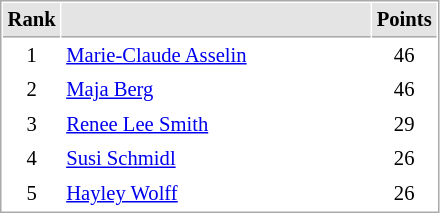<table cellspacing="1" cellpadding="3" style="border:1px solid #AAAAAA;font-size:86%">
<tr bgcolor="#E4E4E4">
<th style="border-bottom:1px solid #AAAAAA" width=10>Rank</th>
<th style="border-bottom:1px solid #AAAAAA" width=200></th>
<th style="border-bottom:1px solid #AAAAAA" width=20>Points</th>
</tr>
<tr>
<td align="center">1</td>
<td> <a href='#'>Marie-Claude Asselin</a></td>
<td align=center>46</td>
</tr>
<tr>
<td align="center">2</td>
<td> <a href='#'>Maja Berg</a></td>
<td align=center>46</td>
</tr>
<tr>
<td align="center">3</td>
<td> <a href='#'>Renee Lee Smith</a></td>
<td align=center>29</td>
</tr>
<tr>
<td align="center">4</td>
<td> <a href='#'>Susi Schmidl</a></td>
<td align=center>26</td>
</tr>
<tr>
<td align="center">5</td>
<td> <a href='#'>Hayley Wolff</a></td>
<td align=center>26</td>
</tr>
</table>
